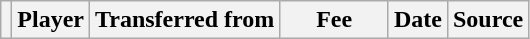<table class="wikitable plainrowheaders sortable">
<tr>
<th></th>
<th scope="col">Player</th>
<th>Transferred from</th>
<th style="width: 65px;">Fee</th>
<th scope="col">Date</th>
<th scope="col">Source</th>
</tr>
</table>
